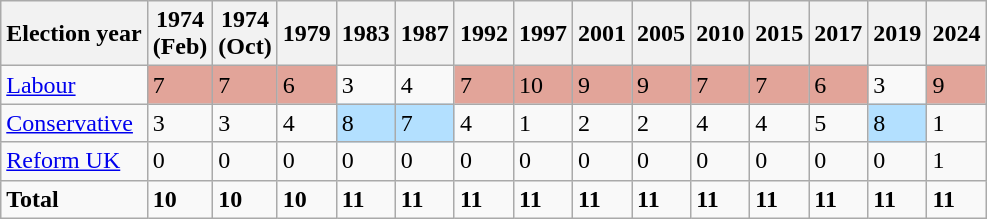<table class="wikitable">
<tr>
<th>Election year</th>
<th>1974<br>(Feb)</th>
<th>1974<br>(Oct)</th>
<th>1979</th>
<th>1983</th>
<th>1987</th>
<th>1992</th>
<th>1997</th>
<th>2001</th>
<th>2005</th>
<th>2010</th>
<th>2015</th>
<th>2017</th>
<th>2019</th>
<th>2024</th>
</tr>
<tr>
<td><a href='#'>Labour</a></td>
<td style="background-color:#e2a499;">7</td>
<td style="background-color:#e2a499;">7</td>
<td style="background-color:#e2a499;">6</td>
<td>3</td>
<td>4</td>
<td style="background-color:#e2a499;">7</td>
<td style="background-color:#e2a499;">10</td>
<td style="background-color:#e2a499;">9</td>
<td style="background-color:#e2a499;">9</td>
<td style="background-color:#e2a499;">7</td>
<td style="background-color:#e2a499;">7</td>
<td style="background-color:#e2a499;">6</td>
<td>3</td>
<td style="background-color:#e2a499;">9</td>
</tr>
<tr>
<td><a href='#'>Conservative</a></td>
<td>3</td>
<td>3</td>
<td>4</td>
<td style="background:#B3E0FF">8</td>
<td style="background:#B3E0FF">7</td>
<td>4</td>
<td>1</td>
<td>2</td>
<td>2</td>
<td>4</td>
<td>4</td>
<td>5</td>
<td style="background:#B3E0FF">8</td>
<td>1</td>
</tr>
<tr>
<td><a href='#'>Reform UK</a></td>
<td>0</td>
<td>0</td>
<td>0</td>
<td>0</td>
<td>0</td>
<td>0</td>
<td>0</td>
<td>0</td>
<td>0</td>
<td>0</td>
<td>0</td>
<td>0</td>
<td>0</td>
<td>1</td>
</tr>
<tr>
<td><strong>Total</strong></td>
<td><strong>10</strong></td>
<td><strong>10</strong></td>
<td><strong>10</strong></td>
<td><strong>11</strong></td>
<td><strong>11</strong></td>
<td><strong>11</strong></td>
<td><strong>11</strong></td>
<td><strong>11</strong></td>
<td><strong>11</strong></td>
<td><strong>11</strong></td>
<td><strong>11</strong></td>
<td><strong>11</strong></td>
<td><strong>11</strong></td>
<td><strong>11</strong></td>
</tr>
</table>
